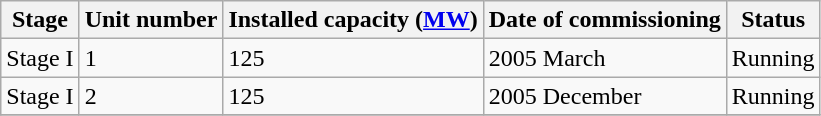<table class="sortable wikitable">
<tr>
<th>Stage</th>
<th>Unit number</th>
<th>Installed capacity (<a href='#'>MW</a>)</th>
<th>Date of commissioning</th>
<th>Status</th>
</tr>
<tr>
<td>Stage I</td>
<td>1</td>
<td>125</td>
<td>2005 March</td>
<td>Running</td>
</tr>
<tr>
<td>Stage I</td>
<td>2</td>
<td>125</td>
<td>2005 December</td>
<td>Running</td>
</tr>
<tr>
</tr>
</table>
